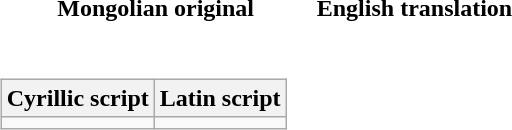<table>
<tr>
<th>Mongolian original</th>
<th>English translation</th>
</tr>
<tr style="white-space:nowrap">
<td><br><table class="wikitable">
<tr>
<th>Cyrillic script</th>
<th>Latin script</th>
</tr>
<tr style="vertical-align:top; white-space:nowrap;">
<td></td>
<td></td>
</tr>
</table>
</td>
<td></td>
</tr>
</table>
